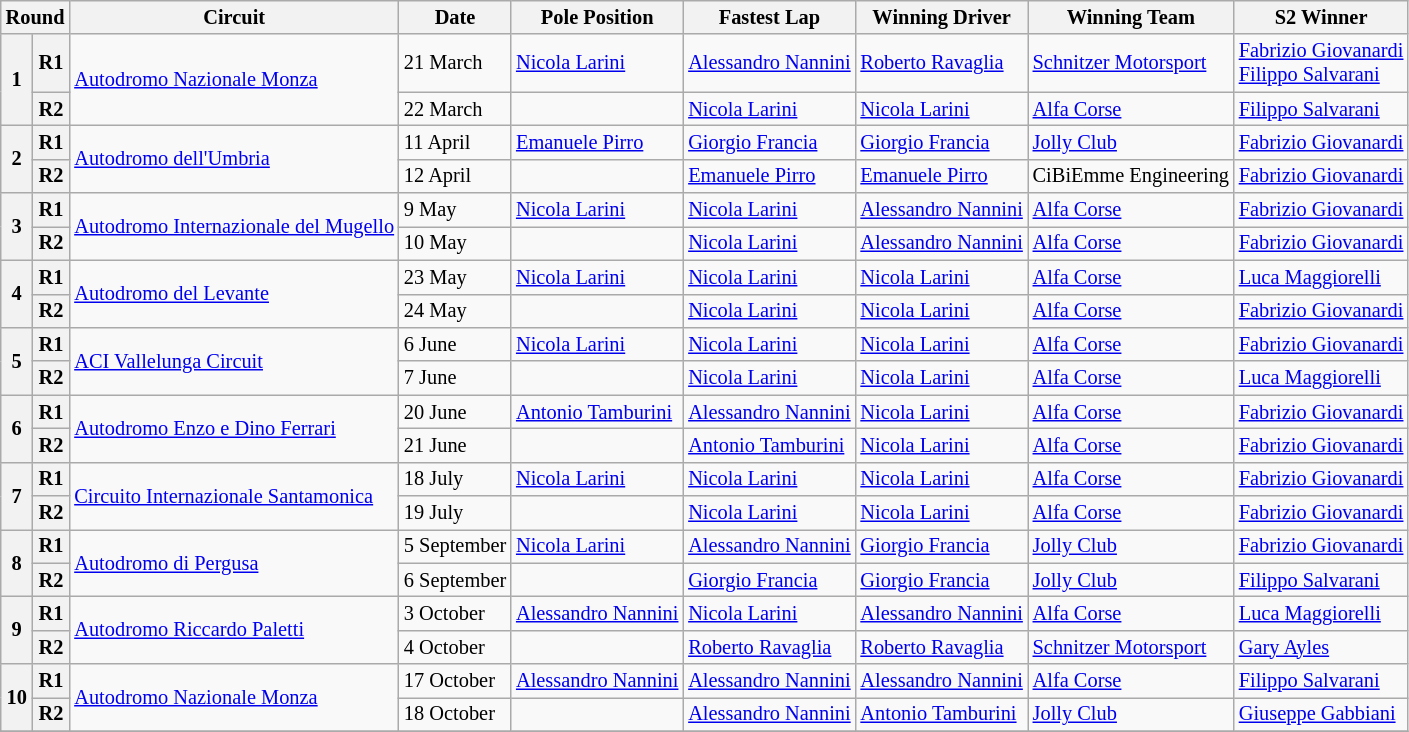<table class="wikitable" style="font-size: 85%">
<tr>
<th colspan=2>Round</th>
<th>Circuit</th>
<th>Date</th>
<th>Pole Position</th>
<th>Fastest Lap</th>
<th>Winning Driver</th>
<th>Winning Team</th>
<th>S2 Winner</th>
</tr>
<tr>
<th rowspan=2>1</th>
<th>R1</th>
<td rowspan=2> <a href='#'>Autodromo Nazionale Monza</a></td>
<td>21 March</td>
<td> <a href='#'>Nicola Larini</a></td>
<td> <a href='#'>Alessandro Nannini</a></td>
<td> <a href='#'>Roberto Ravaglia</a></td>
<td> <a href='#'>Schnitzer Motorsport</a></td>
<td> <a href='#'>Fabrizio Giovanardi</a><br> <a href='#'>Filippo Salvarani</a></td>
</tr>
<tr>
<th>R2</th>
<td>22 March</td>
<td></td>
<td> <a href='#'>Nicola Larini</a></td>
<td> <a href='#'>Nicola Larini</a></td>
<td> <a href='#'>Alfa Corse</a></td>
<td> <a href='#'>Filippo Salvarani</a></td>
</tr>
<tr>
<th rowspan=2>2</th>
<th>R1</th>
<td rowspan=2> <a href='#'>Autodromo dell'Umbria</a></td>
<td>11 April</td>
<td> <a href='#'>Emanuele Pirro</a></td>
<td> <a href='#'>Giorgio Francia</a></td>
<td> <a href='#'>Giorgio Francia</a></td>
<td> <a href='#'>Jolly Club</a></td>
<td> <a href='#'>Fabrizio Giovanardi</a></td>
</tr>
<tr>
<th>R2</th>
<td>12 April</td>
<td></td>
<td> <a href='#'>Emanuele Pirro</a></td>
<td> <a href='#'>Emanuele Pirro</a></td>
<td> CiBiEmme Engineering</td>
<td> <a href='#'>Fabrizio Giovanardi</a></td>
</tr>
<tr>
<th rowspan=2>3</th>
<th>R1</th>
<td rowspan=2> <a href='#'>Autodromo Internazionale del Mugello</a></td>
<td>9 May</td>
<td> <a href='#'>Nicola Larini</a></td>
<td> <a href='#'>Nicola Larini</a></td>
<td> <a href='#'>Alessandro Nannini</a></td>
<td> <a href='#'>Alfa Corse</a></td>
<td> <a href='#'>Fabrizio Giovanardi</a></td>
</tr>
<tr>
<th>R2</th>
<td>10 May</td>
<td></td>
<td> <a href='#'>Nicola Larini</a></td>
<td> <a href='#'>Alessandro Nannini</a></td>
<td> <a href='#'>Alfa Corse</a></td>
<td> <a href='#'>Fabrizio Giovanardi</a></td>
</tr>
<tr>
<th rowspan=2>4</th>
<th>R1</th>
<td rowspan=2> <a href='#'>Autodromo del Levante</a></td>
<td>23 May</td>
<td> <a href='#'>Nicola Larini</a></td>
<td> <a href='#'>Nicola Larini</a></td>
<td> <a href='#'>Nicola Larini</a></td>
<td> <a href='#'>Alfa Corse</a></td>
<td> <a href='#'>Luca Maggiorelli</a></td>
</tr>
<tr>
<th>R2</th>
<td>24 May</td>
<td></td>
<td> <a href='#'>Nicola Larini</a></td>
<td> <a href='#'>Nicola Larini</a></td>
<td> <a href='#'>Alfa Corse</a></td>
<td> <a href='#'>Fabrizio Giovanardi</a></td>
</tr>
<tr>
<th rowspan=2>5</th>
<th>R1</th>
<td rowspan=2> <a href='#'>ACI Vallelunga Circuit</a></td>
<td>6 June</td>
<td> <a href='#'>Nicola Larini</a></td>
<td> <a href='#'>Nicola Larini</a></td>
<td> <a href='#'>Nicola Larini</a></td>
<td> <a href='#'>Alfa Corse</a></td>
<td> <a href='#'>Fabrizio Giovanardi</a></td>
</tr>
<tr>
<th>R2</th>
<td>7 June</td>
<td></td>
<td> <a href='#'>Nicola Larini</a></td>
<td> <a href='#'>Nicola Larini</a></td>
<td> <a href='#'>Alfa Corse</a></td>
<td> <a href='#'>Luca Maggiorelli</a></td>
</tr>
<tr>
<th rowspan=2>6</th>
<th>R1</th>
<td rowspan=2> <a href='#'>Autodromo Enzo e Dino Ferrari</a></td>
<td>20 June</td>
<td> <a href='#'>Antonio Tamburini</a></td>
<td> <a href='#'>Alessandro Nannini</a></td>
<td> <a href='#'>Nicola Larini</a></td>
<td> <a href='#'>Alfa Corse</a></td>
<td> <a href='#'>Fabrizio Giovanardi</a></td>
</tr>
<tr>
<th>R2</th>
<td>21 June</td>
<td></td>
<td> <a href='#'>Antonio Tamburini</a></td>
<td> <a href='#'>Nicola Larini</a></td>
<td> <a href='#'>Alfa Corse</a></td>
<td> <a href='#'>Fabrizio Giovanardi</a></td>
</tr>
<tr>
<th rowspan=2>7</th>
<th>R1</th>
<td rowspan=2> <a href='#'>Circuito Internazionale Santamonica</a></td>
<td>18 July</td>
<td> <a href='#'>Nicola Larini</a></td>
<td> <a href='#'>Nicola Larini</a></td>
<td> <a href='#'>Nicola Larini</a></td>
<td> <a href='#'>Alfa Corse</a></td>
<td> <a href='#'>Fabrizio Giovanardi</a></td>
</tr>
<tr>
<th>R2</th>
<td>19 July</td>
<td></td>
<td> <a href='#'>Nicola Larini</a></td>
<td> <a href='#'>Nicola Larini</a></td>
<td> <a href='#'>Alfa Corse</a></td>
<td> <a href='#'>Fabrizio Giovanardi</a></td>
</tr>
<tr>
<th rowspan=2>8</th>
<th>R1</th>
<td rowspan=2> <a href='#'>Autodromo di Pergusa</a></td>
<td>5 September</td>
<td> <a href='#'>Nicola Larini</a></td>
<td> <a href='#'>Alessandro Nannini</a></td>
<td> <a href='#'>Giorgio Francia</a></td>
<td> <a href='#'>Jolly Club</a></td>
<td> <a href='#'>Fabrizio Giovanardi</a></td>
</tr>
<tr>
<th>R2</th>
<td>6 September</td>
<td></td>
<td> <a href='#'>Giorgio Francia</a></td>
<td> <a href='#'>Giorgio Francia</a></td>
<td> <a href='#'>Jolly Club</a></td>
<td> <a href='#'>Filippo Salvarani</a></td>
</tr>
<tr>
<th rowspan=2>9</th>
<th>R1</th>
<td rowspan=2> <a href='#'>Autodromo Riccardo Paletti</a></td>
<td>3 October</td>
<td> <a href='#'>Alessandro Nannini</a></td>
<td> <a href='#'>Nicola Larini</a></td>
<td> <a href='#'>Alessandro Nannini</a></td>
<td> <a href='#'>Alfa Corse</a></td>
<td> <a href='#'>Luca Maggiorelli</a></td>
</tr>
<tr>
<th>R2</th>
<td>4 October</td>
<td></td>
<td> <a href='#'>Roberto Ravaglia</a></td>
<td> <a href='#'>Roberto Ravaglia</a></td>
<td> <a href='#'>Schnitzer Motorsport</a></td>
<td> <a href='#'>Gary Ayles</a></td>
</tr>
<tr>
<th rowspan=2>10</th>
<th>R1</th>
<td rowspan=2> <a href='#'>Autodromo Nazionale Monza</a></td>
<td>17 October</td>
<td> <a href='#'>Alessandro Nannini</a></td>
<td> <a href='#'>Alessandro Nannini</a></td>
<td> <a href='#'>Alessandro Nannini</a></td>
<td> <a href='#'>Alfa Corse</a></td>
<td> <a href='#'>Filippo Salvarani</a></td>
</tr>
<tr>
<th>R2</th>
<td>18 October</td>
<td></td>
<td> <a href='#'>Alessandro Nannini</a></td>
<td> <a href='#'>Antonio Tamburini</a></td>
<td> <a href='#'>Jolly Club</a></td>
<td> <a href='#'>Giuseppe Gabbiani</a></td>
</tr>
<tr>
</tr>
</table>
